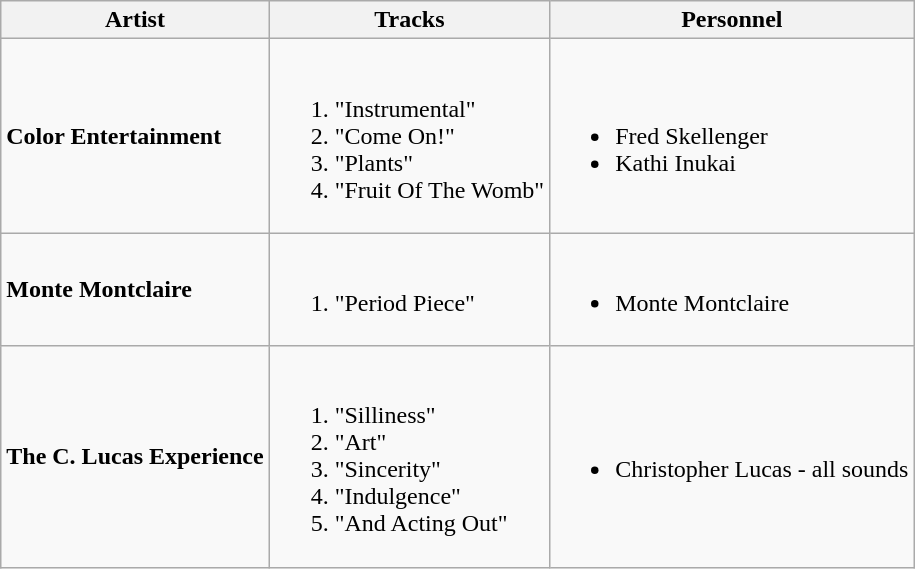<table class="wikitable">
<tr>
<th>Artist</th>
<th>Tracks</th>
<th>Personnel</th>
</tr>
<tr>
<td><strong>Color Entertainment</strong></td>
<td><br><ol><li>"Instrumental"</li><li>"Come On!"</li><li>"Plants"</li><li>"Fruit Of The Womb"</li></ol></td>
<td><br><ul><li>Fred Skellenger</li><li>Kathi Inukai</li></ul></td>
</tr>
<tr>
<td><strong>Monte Montclaire</strong></td>
<td><br><ol><li>"Period Piece"</li></ol></td>
<td><br><ul><li>Monte Montclaire</li></ul></td>
</tr>
<tr>
<td><strong>The C. Lucas Experience</strong></td>
<td><br><ol><li>"Silliness"</li><li>"Art"</li><li>"Sincerity"</li><li>"Indulgence"</li><li>"And Acting Out"</li></ol></td>
<td><br><ul><li>Christopher Lucas - all sounds</li></ul></td>
</tr>
</table>
